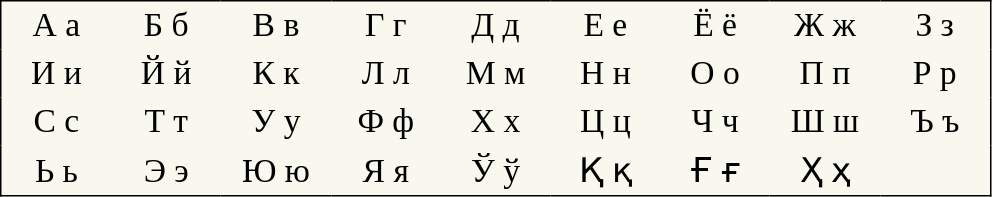<table style="font-family:Arial Unicode MS; font-size:1.4em; border-color:#000000; border-width:1px; border-style:solid; border-collapse:collapse; background-color:#F8F8EF;">
<tr>
<td style="width:3em; text-align:center; padding: 3px;">А а</td>
<td style="width:3em; text-align:center; padding: 3px;">Б б</td>
<td style="width:3em; text-align:center; padding: 3px;">В в</td>
<td style="width:3em; text-align:center; padding: 3px;">Г г</td>
<td style="width:3em; text-align:center; padding: 3px;">Д д</td>
<td style="width:3em; text-align:center; padding: 3px;">Е е</td>
<td style="width:3em; text-align:center; padding: 3px;">Ё ё</td>
<td style="width:3em; text-align:center; padding: 3px;">Ж ж</td>
<td style="width:3em; text-align:center; padding: 3px;">З з</td>
</tr>
<tr>
<td style="width:3em; text-align:center; padding: 3px;">И и</td>
<td style="width:3em; text-align:center; padding: 3px;">Й й</td>
<td style="width:3em; text-align:center; padding: 3px;">К к</td>
<td style="width:3em; text-align:center; padding: 3px;">Л л</td>
<td style="width:3em; text-align:center; padding: 3px;">М м</td>
<td style="width:3em; text-align:center; padding: 3px;">Н н</td>
<td style="width:3em; text-align:center; padding: 3px;">О о</td>
<td style="width:3em; text-align:center; padding: 3px;">П п</td>
<td style="width:3em; text-align:center; padding: 3px;">Р р</td>
</tr>
<tr>
<td style="width:3em; text-align:center; padding: 3px;">С с</td>
<td style="width:3em; text-align:center; padding: 3px;">Т т</td>
<td style="width:3em; text-align:center; padding: 3px;">У у</td>
<td style="width:3em; text-align:center; padding: 3px;">Ф ф</td>
<td style="width:3em; text-align:center; padding: 3px;">Х х</td>
<td style="width:3em; text-align:center; padding: 3px;">Ц ц</td>
<td style="width:3em; text-align:center; padding: 3px;">Ч ч</td>
<td style="width:3em; text-align:center; padding: 3px;">Ш ш</td>
<td style="width:3em; text-align:center; padding: 3px;">Ъ ъ</td>
</tr>
<tr>
<td style="width:3em; text-align:center; padding: 3px;">Ь ь</td>
<td style="width:3em; text-align:center; padding: 3px;">Э э</td>
<td style="width:3em; text-align:center; padding: 3px;">Ю ю</td>
<td style="width:3em; text-align:center; padding: 3px;">Я я</td>
<td style="width:3em; text-align:center; padding: 3px;">Ў ў</td>
<td style="width:3em; text-align:center; padding: 3px;">Қ қ</td>
<td style="width:3em; text-align:center; padding: 3px;">Ғ ғ</td>
<td style="width:3em; text-align:center; padding: 3px;">Ҳ ҳ</td>
</tr>
</table>
